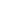<table style="width:88%; text-align:center;">
<tr style="color:white;">
<td style="background:"><strong>64</strong></td>
</tr>
</table>
